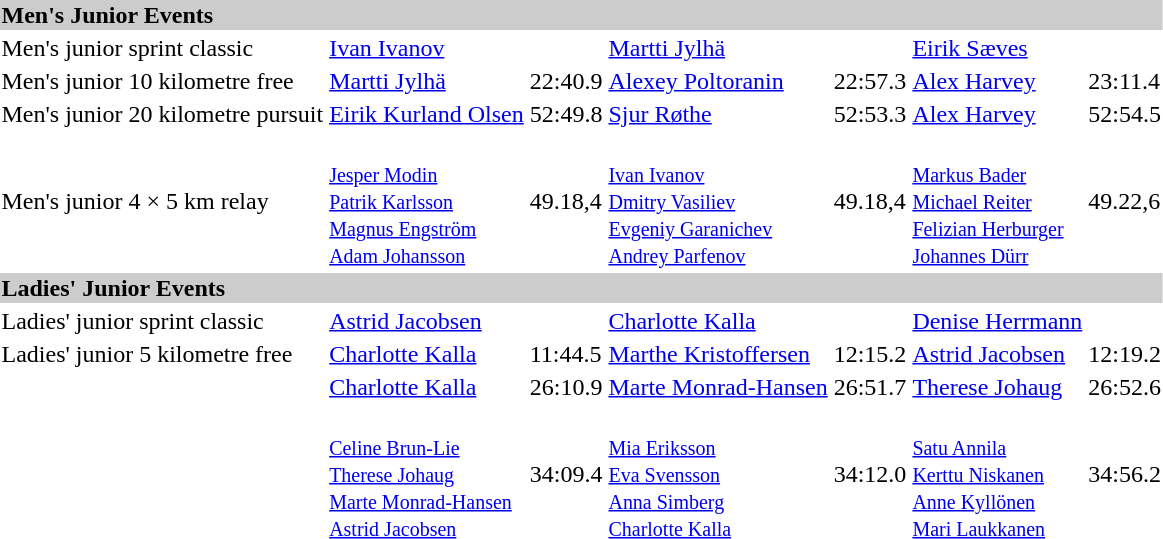<table>
<tr style="background:#ccc;">
<td colspan=7><strong>Men's Junior Events</strong></td>
</tr>
<tr>
<td>Men's junior sprint classic</td>
<td><a href='#'>Ivan Ivanov</a><br></td>
<td></td>
<td><a href='#'>Martti Jylhä</a><br></td>
<td></td>
<td><a href='#'>Eirik Sæves</a><br></td>
<td></td>
</tr>
<tr>
<td>Men's junior 10 kilometre free</td>
<td><a href='#'>Martti Jylhä</a><br></td>
<td>22:40.9</td>
<td><a href='#'>Alexey Poltoranin</a><br></td>
<td>22:57.3</td>
<td><a href='#'>Alex Harvey</a><br></td>
<td>23:11.4</td>
</tr>
<tr>
<td>Men's junior 20 kilometre pursuit</td>
<td><a href='#'>Eirik Kurland Olsen</a><br></td>
<td>52:49.8</td>
<td><a href='#'>Sjur Røthe</a><br></td>
<td>52:53.3</td>
<td><a href='#'>Alex Harvey</a><br></td>
<td>52:54.5</td>
</tr>
<tr>
<td>Men's junior 4 × 5 km relay</td>
<td><br><small><a href='#'>Jesper Modin</a><br><a href='#'>Patrik Karlsson</a><br><a href='#'>Magnus Engström</a><br><a href='#'>Adam Johansson</a></small></td>
<td>49.18,4</td>
<td><br><small><a href='#'>Ivan Ivanov</a><br><a href='#'>Dmitry Vasiliev</a><br><a href='#'>Evgeniy Garanichev</a><br><a href='#'>Andrey Parfenov</a></small></td>
<td>49.18,4</td>
<td><br><small><a href='#'>Markus Bader</a><br><a href='#'>Michael Reiter</a><br><a href='#'>Felizian Herburger</a><br><a href='#'>Johannes Dürr</a></small></td>
<td>49.22,6</td>
</tr>
<tr style="background:#ccc;">
<td colspan=7><strong>Ladies' Junior Events</strong></td>
</tr>
<tr>
<td>Ladies' junior sprint classic</td>
<td><a href='#'>Astrid Jacobsen</a><br></td>
<td></td>
<td><a href='#'>Charlotte Kalla</a><br></td>
<td></td>
<td><a href='#'>Denise Herrmann</a><br></td>
<td></td>
</tr>
<tr>
<td>Ladies' junior 5 kilometre free</td>
<td><a href='#'>Charlotte Kalla</a><br></td>
<td>11:44.5</td>
<td><a href='#'>Marthe Kristoffersen</a><br></td>
<td>12:15.2</td>
<td><a href='#'>Astrid Jacobsen</a><br></td>
<td>12:19.2</td>
</tr>
<tr>
<td></td>
<td><a href='#'>Charlotte Kalla</a><br></td>
<td>26:10.9</td>
<td><a href='#'>Marte Monrad-Hansen</a><br></td>
<td>26:51.7</td>
<td><a href='#'>Therese Johaug</a><br></td>
<td>26:52.6</td>
</tr>
<tr>
<td></td>
<td><br><small><a href='#'>Celine Brun-Lie</a><br><a href='#'>Therese Johaug</a><br><a href='#'>Marte Monrad-Hansen</a><br><a href='#'>Astrid Jacobsen</a></small></td>
<td>34:09.4</td>
<td><br><small><a href='#'>Mia Eriksson</a><br><a href='#'>Eva Svensson</a><br><a href='#'>Anna Simberg</a><br><a href='#'>Charlotte Kalla</a></small></td>
<td>34:12.0</td>
<td><br><small><a href='#'>Satu Annila</a><br><a href='#'>Kerttu Niskanen</a><br><a href='#'>Anne Kyllönen</a><br><a href='#'>Mari Laukkanen</a></small></td>
<td>34:56.2</td>
</tr>
</table>
